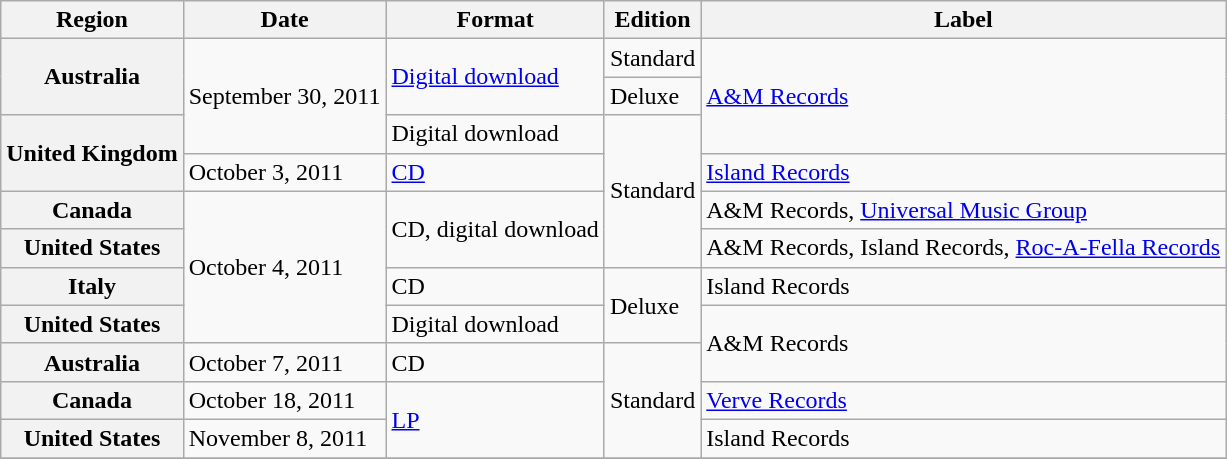<table class="wikitable plainrowheaders">
<tr>
<th>Region</th>
<th>Date</th>
<th>Format</th>
<th>Edition</th>
<th>Label</th>
</tr>
<tr>
<th scope="row" rowspan="2">Australia</th>
<td rowspan="3">September 30, 2011</td>
<td rowspan="2"><a href='#'>Digital download</a></td>
<td>Standard</td>
<td rowspan="3"><a href='#'>A&M Records</a></td>
</tr>
<tr>
<td>Deluxe</td>
</tr>
<tr>
<th scope="row" rowspan="2">United Kingdom</th>
<td>Digital download</td>
<td rowspan="4">Standard</td>
</tr>
<tr>
<td>October 3, 2011</td>
<td><a href='#'>CD</a></td>
<td><a href='#'>Island Records</a></td>
</tr>
<tr>
<th scope="row">Canada</th>
<td rowspan="4">October 4, 2011</td>
<td rowspan="2">CD, digital download</td>
<td>A&M Records, <a href='#'>Universal Music Group</a></td>
</tr>
<tr>
<th scope="row">United States</th>
<td>A&M Records, Island Records, <a href='#'>Roc-A-Fella Records</a></td>
</tr>
<tr>
<th scope="row">Italy</th>
<td>CD</td>
<td rowspan="2">Deluxe</td>
<td>Island Records</td>
</tr>
<tr>
<th scope="row">United States</th>
<td>Digital download</td>
<td rowspan="2">A&M Records</td>
</tr>
<tr>
<th scope="row">Australia</th>
<td>October 7, 2011</td>
<td>CD</td>
<td rowspan="3">Standard</td>
</tr>
<tr>
<th scope="row">Canada</th>
<td>October 18, 2011</td>
<td rowspan="2"><a href='#'>LP</a></td>
<td><a href='#'>Verve Records</a></td>
</tr>
<tr>
<th scope="row">United States</th>
<td>November 8, 2011</td>
<td>Island Records</td>
</tr>
<tr>
</tr>
</table>
